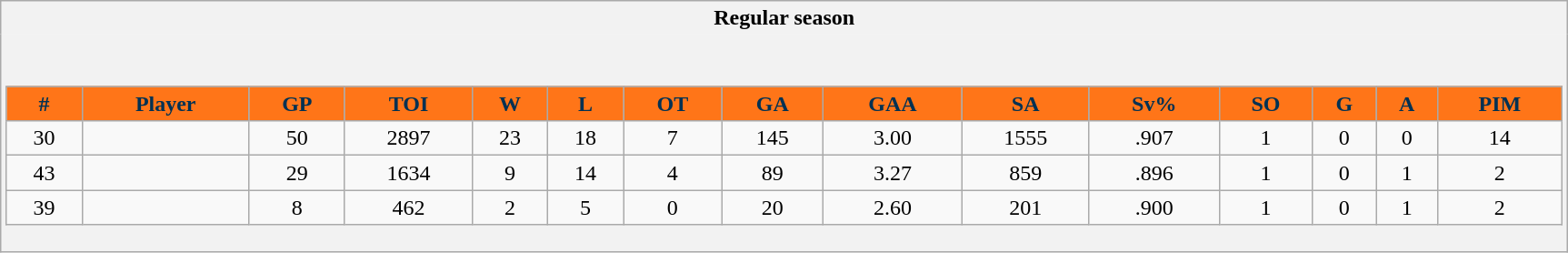<table class="wikitable" style="border: 1px solid #aaa;" width="91%">
<tr>
<th style="border: 0;">Regular season</th>
</tr>
<tr>
<td style="background: #f2f2f2; border: 0; text-align: center;"><br><table class="wikitable sortable" width="100%">
<tr align="center"  bgcolor="#dddddd">
<th style="background:#FF7518; color:#003153">#</th>
<th style="background:#FF7518; color:#003153">Player</th>
<th style="background:#FF7518; color:#003153">GP</th>
<th style="background:#FF7518; color:#003153">TOI</th>
<th style="background:#FF7518; color:#003153">W</th>
<th style="background:#FF7518; color:#003153">L</th>
<th style="background:#FF7518; color:#003153">OT</th>
<th style="background:#FF7518; color:#003153">GA</th>
<th style="background:#FF7518; color:#003153">GAA</th>
<th style="background:#FF7518; color:#003153">SA</th>
<th style="background:#FF7518; color:#003153">Sv%</th>
<th style="background:#FF7518; color:#003153">SO</th>
<th style="background:#FF7518; color:#003153">G</th>
<th style="background:#FF7518; color:#003153">A</th>
<th style="background:#FF7518; color:#003153">PIM</th>
</tr>
<tr align=center>
<td>30</td>
<td></td>
<td>50</td>
<td>2897</td>
<td>23</td>
<td>18</td>
<td>7</td>
<td>145</td>
<td>3.00</td>
<td>1555</td>
<td>.907</td>
<td>1</td>
<td>0</td>
<td>0</td>
<td>14</td>
</tr>
<tr align=center>
<td>43</td>
<td></td>
<td>29</td>
<td>1634</td>
<td>9</td>
<td>14</td>
<td>4</td>
<td>89</td>
<td>3.27</td>
<td>859</td>
<td>.896</td>
<td>1</td>
<td>0</td>
<td>1</td>
<td>2</td>
</tr>
<tr align=center>
<td>39</td>
<td></td>
<td>8</td>
<td>462</td>
<td>2</td>
<td>5</td>
<td>0</td>
<td>20</td>
<td>2.60</td>
<td>201</td>
<td>.900</td>
<td>1</td>
<td>0</td>
<td>1</td>
<td>2</td>
</tr>
</table>
</td>
</tr>
</table>
